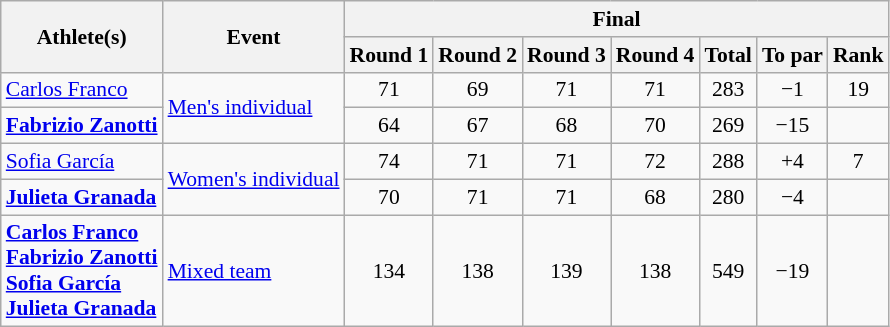<table class="wikitable" border="1" style="font-size:90%;text-align:center">
<tr>
<th rowspan=2>Athlete(s)</th>
<th rowspan=2>Event</th>
<th colspan=7>Final</th>
</tr>
<tr>
<th>Round 1</th>
<th>Round 2</th>
<th>Round 3</th>
<th>Round 4</th>
<th>Total</th>
<th>To par</th>
<th>Rank</th>
</tr>
<tr>
<td align=left><a href='#'>Carlos Franco</a></td>
<td align=left rowspan=2><a href='#'>Men's individual</a></td>
<td>71</td>
<td>69</td>
<td>71</td>
<td>71</td>
<td>283</td>
<td>−1</td>
<td>19</td>
</tr>
<tr>
<td align=left><strong><a href='#'>Fabrizio Zanotti</a></strong></td>
<td>64</td>
<td>67</td>
<td>68</td>
<td>70</td>
<td>269</td>
<td>−15</td>
<td></td>
</tr>
<tr>
<td align=left><a href='#'>Sofia García</a></td>
<td align=left rowspan=2><a href='#'>Women's individual</a></td>
<td>74</td>
<td>71</td>
<td>71</td>
<td>72</td>
<td>288</td>
<td>+4</td>
<td>7</td>
</tr>
<tr>
<td align=left><strong><a href='#'>Julieta Granada</a></strong></td>
<td>70</td>
<td>71</td>
<td>71</td>
<td>68</td>
<td>280</td>
<td>−4</td>
<td></td>
</tr>
<tr>
<td align=left><strong><a href='#'>Carlos Franco</a><br><a href='#'>Fabrizio Zanotti</a><br><a href='#'>Sofia García</a><br><a href='#'>Julieta Granada</a></strong></td>
<td align=left><a href='#'>Mixed team</a></td>
<td>134</td>
<td>138</td>
<td>139</td>
<td>138</td>
<td>549</td>
<td>−19</td>
<td></td>
</tr>
</table>
